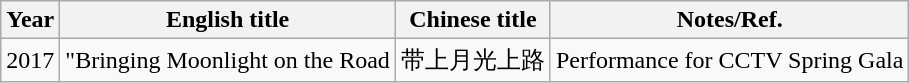<table class="wikitable">
<tr>
<th>Year</th>
<th>English title</th>
<th>Chinese title</th>
<th>Notes/Ref.</th>
</tr>
<tr>
<td rowspan=1>2017</td>
<td>"Bringing Moonlight on the Road</td>
<td>带上月光上路</td>
<td>Performance for CCTV Spring Gala</td>
</tr>
</table>
